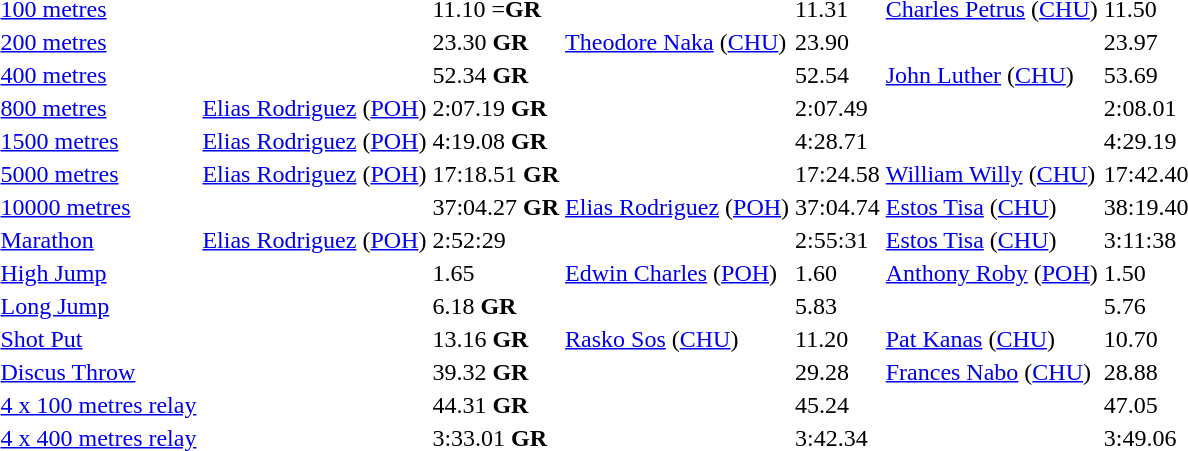<table>
<tr>
<td><a href='#'>100 metres</a></td>
<td></td>
<td>11.10 =<strong>GR</strong></td>
<td></td>
<td>11.31</td>
<td> <a href='#'>Charles Petrus</a> (<a href='#'>CHU</a>)</td>
<td>11.50</td>
</tr>
<tr>
<td><a href='#'>200 metres</a></td>
<td></td>
<td>23.30 <strong>GR</strong></td>
<td> <a href='#'>Theodore Naka</a> (<a href='#'>CHU</a>)</td>
<td>23.90</td>
<td></td>
<td>23.97</td>
</tr>
<tr>
<td><a href='#'>400 metres</a></td>
<td></td>
<td>52.34 <strong>GR</strong></td>
<td></td>
<td>52.54</td>
<td> <a href='#'>John Luther</a> (<a href='#'>CHU</a>)</td>
<td>53.69</td>
</tr>
<tr>
<td><a href='#'>800 metres</a></td>
<td> <a href='#'>Elias Rodriguez</a> (<a href='#'>POH</a>)</td>
<td>2:07.19 <strong>GR</strong></td>
<td></td>
<td>2:07.49</td>
<td></td>
<td>2:08.01</td>
</tr>
<tr>
<td><a href='#'>1500 metres</a></td>
<td> <a href='#'>Elias Rodriguez</a> (<a href='#'>POH</a>)</td>
<td>4:19.08 <strong>GR</strong></td>
<td></td>
<td>4:28.71</td>
<td></td>
<td>4:29.19</td>
</tr>
<tr>
<td><a href='#'>5000 metres</a></td>
<td> <a href='#'>Elias Rodriguez</a> (<a href='#'>POH</a>)</td>
<td>17:18.51 <strong>GR</strong></td>
<td></td>
<td>17:24.58</td>
<td> <a href='#'>William Willy</a> (<a href='#'>CHU</a>)</td>
<td>17:42.40</td>
</tr>
<tr>
<td><a href='#'>10000 metres</a></td>
<td></td>
<td>37:04.27 <strong>GR</strong></td>
<td> <a href='#'>Elias Rodriguez</a> (<a href='#'>POH</a>)</td>
<td>37:04.74</td>
<td> <a href='#'>Estos Tisa</a> (<a href='#'>CHU</a>)</td>
<td>38:19.40</td>
</tr>
<tr>
<td><a href='#'>Marathon</a></td>
<td> <a href='#'>Elias Rodriguez</a> (<a href='#'>POH</a>)</td>
<td>2:52:29</td>
<td></td>
<td>2:55:31</td>
<td> <a href='#'>Estos Tisa</a> (<a href='#'>CHU</a>)</td>
<td>3:11:38</td>
</tr>
<tr>
<td><a href='#'>High Jump</a></td>
<td></td>
<td>1.65</td>
<td> <a href='#'>Edwin Charles</a> (<a href='#'>POH</a>)</td>
<td>1.60</td>
<td> <a href='#'>Anthony Roby</a> (<a href='#'>POH</a>)</td>
<td>1.50</td>
</tr>
<tr>
<td><a href='#'>Long Jump</a></td>
<td></td>
<td>6.18 <strong>GR</strong></td>
<td></td>
<td>5.83</td>
<td></td>
<td>5.76</td>
</tr>
<tr>
<td><a href='#'>Shot Put</a></td>
<td></td>
<td>13.16 <strong>GR</strong></td>
<td> <a href='#'>Rasko Sos</a> (<a href='#'>CHU</a>)</td>
<td>11.20</td>
<td> <a href='#'>Pat Kanas</a> (<a href='#'>CHU</a>)</td>
<td>10.70</td>
</tr>
<tr>
<td><a href='#'>Discus Throw</a></td>
<td></td>
<td>39.32 <strong>GR</strong></td>
<td></td>
<td>29.28</td>
<td> <a href='#'>Frances Nabo</a> (<a href='#'>CHU</a>)</td>
<td>28.88</td>
</tr>
<tr>
<td><a href='#'>4 x 100 metres relay</a></td>
<td></td>
<td>44.31 <strong>GR</strong></td>
<td></td>
<td>45.24</td>
<td></td>
<td>47.05</td>
</tr>
<tr>
<td><a href='#'>4 x 400 metres relay</a></td>
<td></td>
<td>3:33.01 <strong>GR</strong></td>
<td></td>
<td>3:42.34</td>
<td></td>
<td>3:49.06</td>
</tr>
</table>
